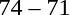<table style="text-align:center">
<tr>
<th width=200></th>
<th width=100></th>
<th width=200></th>
<th></th>
</tr>
<tr>
<td align=right><strong></strong></td>
<td>74 – 71</td>
<td align=left></td>
</tr>
</table>
